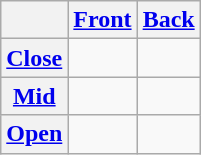<table class="wikitable" style="text-align:center">
<tr>
<th></th>
<th><a href='#'>Front</a></th>
<th><a href='#'>Back</a></th>
</tr>
<tr>
<th><a href='#'>Close</a></th>
<td></td>
<td></td>
</tr>
<tr>
<th><a href='#'>Mid</a></th>
<td></td>
<td></td>
</tr>
<tr>
<th><a href='#'>Open</a></th>
<td></td>
<td></td>
</tr>
</table>
